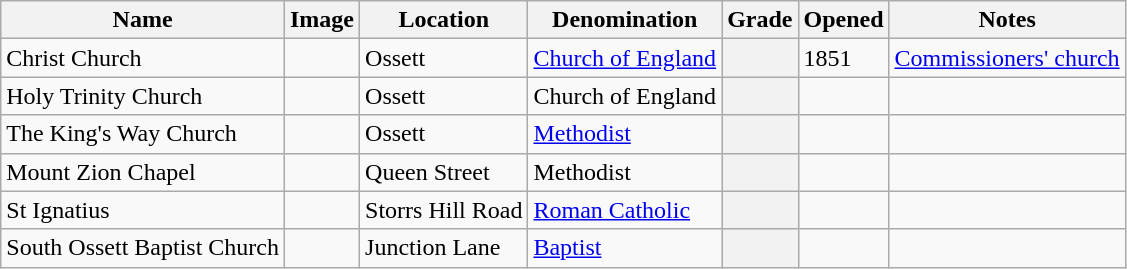<table class="wikitable sortable">
<tr>
<th>Name</th>
<th class="unsortable">Image</th>
<th>Location</th>
<th>Denomination</th>
<th>Grade</th>
<th>Opened</th>
<th class="unsortable">Notes</th>
</tr>
<tr>
<td>Christ Church</td>
<td></td>
<td>Ossett</td>
<td><a href='#'>Church of England</a></td>
<th></th>
<td>1851</td>
<td><a href='#'>Commissioners' church</a></td>
</tr>
<tr>
<td>Holy Trinity Church</td>
<td></td>
<td>Ossett</td>
<td>Church of England</td>
<th></th>
<td></td>
<td></td>
</tr>
<tr>
<td>The King's Way Church</td>
<td></td>
<td>Ossett</td>
<td><a href='#'>Methodist</a></td>
<th></th>
<td></td>
<td></td>
</tr>
<tr>
<td>Mount Zion Chapel</td>
<td></td>
<td>Queen Street</td>
<td>Methodist</td>
<th></th>
<td></td>
<td></td>
</tr>
<tr>
<td>St Ignatius</td>
<td></td>
<td>Storrs Hill Road</td>
<td><a href='#'>Roman Catholic</a></td>
<th></th>
<td></td>
<td></td>
</tr>
<tr>
<td>South Ossett Baptist Church</td>
<td></td>
<td>Junction Lane</td>
<td><a href='#'>Baptist</a></td>
<th></th>
<td></td>
<td></td>
</tr>
</table>
